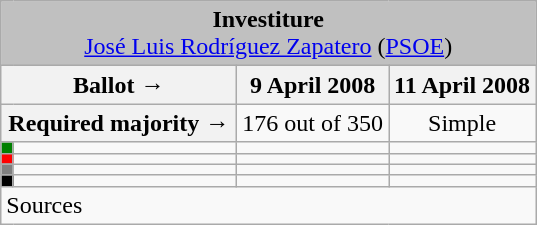<table class="wikitable" style="text-align:center;">
<tr>
<td colspan="4" align="center" bgcolor="#C0C0C0"><strong>Investiture</strong><br><a href='#'>José Luis Rodríguez Zapatero</a> (<a href='#'>PSOE</a>)</td>
</tr>
<tr>
<th colspan="2" width="150px">Ballot →</th>
<th>9 April 2008</th>
<th>11 April 2008</th>
</tr>
<tr>
<th colspan="2">Required majority →</th>
<td>176 out of 350 </td>
<td>Simple </td>
</tr>
<tr>
<th width="1px" style="background:green;"></th>
<td align="left"></td>
<td></td>
<td></td>
</tr>
<tr>
<th style="background:red;"></th>
<td align="left"></td>
<td></td>
<td></td>
</tr>
<tr>
<th style="background:gray;"></th>
<td align="left"></td>
<td></td>
<td></td>
</tr>
<tr>
<th style="background:black;"></th>
<td align="left"></td>
<td></td>
<td></td>
</tr>
<tr>
<td align="left" colspan="4">Sources</td>
</tr>
</table>
